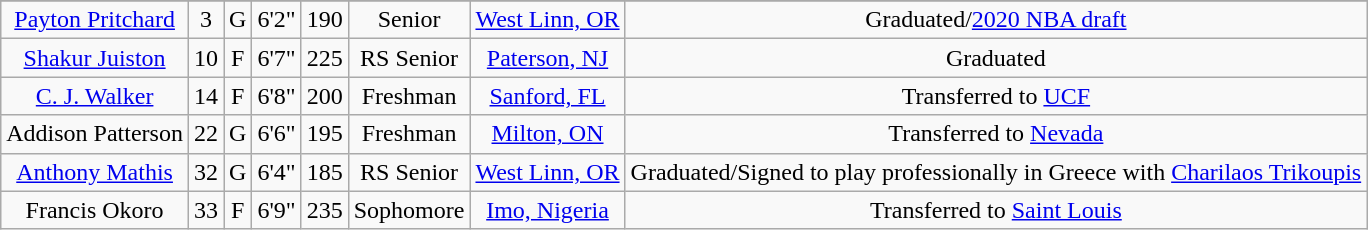<table class="wikitable sortable" style="text-align: center">
<tr align=center>
</tr>
<tr>
<td><a href='#'>Payton Pritchard</a></td>
<td>3</td>
<td>G</td>
<td>6'2"</td>
<td>190</td>
<td>Senior</td>
<td><a href='#'>West Linn, OR</a></td>
<td>Graduated/<a href='#'>2020 NBA draft</a></td>
</tr>
<tr>
<td><a href='#'>Shakur Juiston</a></td>
<td>10</td>
<td>F</td>
<td>6'7"</td>
<td>225</td>
<td>RS Senior</td>
<td><a href='#'>Paterson, NJ</a></td>
<td>Graduated</td>
</tr>
<tr>
<td><a href='#'>C. J. Walker</a></td>
<td>14</td>
<td>F</td>
<td>6'8"</td>
<td>200</td>
<td>Freshman</td>
<td><a href='#'>Sanford, FL</a></td>
<td>Transferred to <a href='#'>UCF</a></td>
</tr>
<tr>
<td>Addison Patterson</td>
<td>22</td>
<td>G</td>
<td>6'6"</td>
<td>195</td>
<td>Freshman</td>
<td><a href='#'>Milton, ON</a></td>
<td>Transferred to <a href='#'>Nevada</a></td>
</tr>
<tr>
<td><a href='#'>Anthony Mathis</a></td>
<td>32</td>
<td>G</td>
<td>6'4"</td>
<td>185</td>
<td>RS Senior</td>
<td><a href='#'>West Linn, OR</a></td>
<td>Graduated/Signed to play professionally in Greece with <a href='#'>Charilaos Trikoupis</a></td>
</tr>
<tr>
<td>Francis Okoro</td>
<td>33</td>
<td>F</td>
<td>6'9"</td>
<td>235</td>
<td>Sophomore</td>
<td><a href='#'>Imo, Nigeria</a></td>
<td>Transferred to <a href='#'>Saint Louis</a></td>
</tr>
</table>
